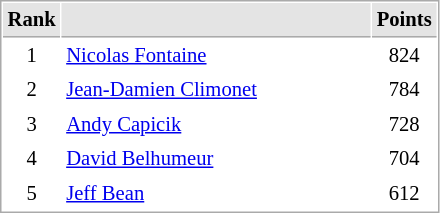<table cellspacing="1" cellpadding="3" style="border:1px solid #AAAAAA;font-size:86%">
<tr bgcolor="#E4E4E4">
<th style="border-bottom:1px solid #AAAAAA" width=10>Rank</th>
<th style="border-bottom:1px solid #AAAAAA" width=200></th>
<th style="border-bottom:1px solid #AAAAAA" width=20>Points</th>
</tr>
<tr>
<td align="center">1</td>
<td> <a href='#'>Nicolas Fontaine</a></td>
<td align=center>824</td>
</tr>
<tr>
<td align="center">2</td>
<td> <a href='#'>Jean-Damien Climonet</a></td>
<td align=center>784</td>
</tr>
<tr>
<td align="center">3</td>
<td> <a href='#'>Andy Capicik</a></td>
<td align=center>728</td>
</tr>
<tr>
<td align="center">4</td>
<td> <a href='#'>David Belhumeur</a></td>
<td align=center>704</td>
</tr>
<tr>
<td align="center">5</td>
<td> <a href='#'>Jeff Bean</a></td>
<td align=center>612</td>
</tr>
</table>
